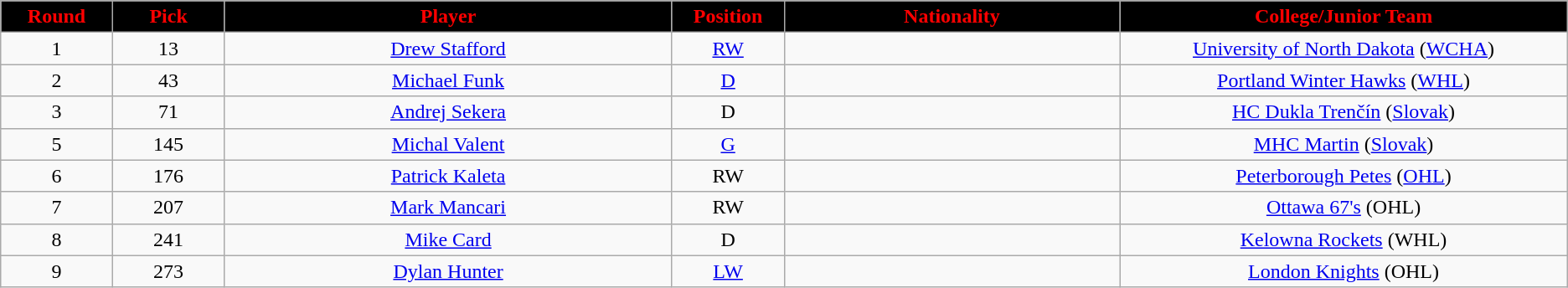<table class="wikitable">
<tr>
<th style="background:black; color:red" width="5%">Round</th>
<th style="background:black; color:red" width="5%">Pick</th>
<th style="background:black; color:red" width="20%">Player</th>
<th style="background:black; color:red" width="5%">Position</th>
<th style="background:black; color:red" width="15%">Nationality</th>
<th style="background:black; color:red" width="20%">College/Junior Team</th>
</tr>
<tr style="text-align: center">
<td>1</td>
<td>13</td>
<td><a href='#'>Drew Stafford</a></td>
<td><a href='#'>RW</a></td>
<td></td>
<td><a href='#'>University of North Dakota</a> (<a href='#'>WCHA</a>)</td>
</tr>
<tr style="text-align: center">
<td>2</td>
<td>43</td>
<td><a href='#'>Michael Funk</a></td>
<td><a href='#'>D</a></td>
<td></td>
<td><a href='#'>Portland Winter Hawks</a> (<a href='#'>WHL</a>)</td>
</tr>
<tr style="text-align: center">
<td>3</td>
<td>71</td>
<td><a href='#'>Andrej Sekera</a></td>
<td>D</td>
<td></td>
<td><a href='#'>HC Dukla Trenčín</a> (<a href='#'>Slovak</a>)</td>
</tr>
<tr style="text-align: center">
<td>5</td>
<td>145</td>
<td><a href='#'>Michal Valent</a></td>
<td><a href='#'>G</a></td>
<td></td>
<td><a href='#'>MHC Martin</a> (<a href='#'>Slovak</a>)</td>
</tr>
<tr style="text-align: center">
<td>6</td>
<td>176</td>
<td><a href='#'>Patrick Kaleta</a></td>
<td>RW</td>
<td></td>
<td><a href='#'>Peterborough Petes</a> (<a href='#'>OHL</a>)</td>
</tr>
<tr style="text-align: center">
<td>7</td>
<td>207</td>
<td><a href='#'>Mark Mancari</a></td>
<td>RW</td>
<td></td>
<td><a href='#'>Ottawa 67's</a> (OHL)</td>
</tr>
<tr style="text-align: center">
<td>8</td>
<td>241</td>
<td><a href='#'>Mike Card</a></td>
<td>D</td>
<td></td>
<td><a href='#'>Kelowna Rockets</a> (WHL)</td>
</tr>
<tr style="text-align: center">
<td>9</td>
<td>273</td>
<td><a href='#'>Dylan Hunter</a></td>
<td><a href='#'>LW</a></td>
<td></td>
<td><a href='#'>London Knights</a> (OHL)</td>
</tr>
</table>
